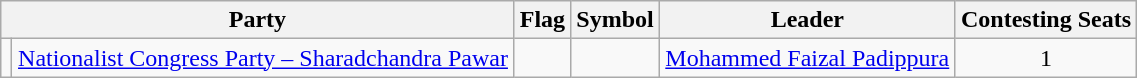<table class="wikitable" width="60%" style="text-align:center">
<tr>
<th colspan="2">Party</th>
<th>Flag</th>
<th>Symbol</th>
<th>Leader</th>
<th>Contesting Seats</th>
</tr>
<tr>
<td></td>
<td><a href='#'>Nationalist Congress Party – Sharadchandra Pawar</a></td>
<td></td>
<td></td>
<td><a href='#'>Mohammed Faizal Padippura</a></td>
<td>1</td>
</tr>
</table>
